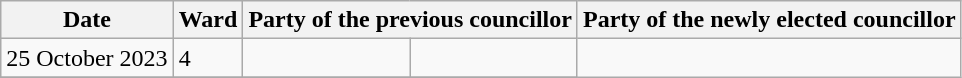<table class="wikitable">
<tr>
<th>Date</th>
<th>Ward</th>
<th colspan=2>Party of the previous councillor</th>
<th colspan=2>Party of the newly elected councillor</th>
</tr>
<tr>
<td>25 October 2023</td>
<td>4</td>
<td></td>
<td></td>
</tr>
<tr>
</tr>
</table>
